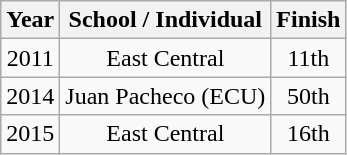<table class="wikitable" style=text-align:center>
<tr>
<th>Year</th>
<th>School / Individual</th>
<th>Finish</th>
</tr>
<tr>
<td>2011</td>
<td>East Central</td>
<td>11th</td>
</tr>
<tr>
<td>2014</td>
<td>Juan Pacheco (ECU)</td>
<td>50th</td>
</tr>
<tr>
<td>2015</td>
<td>East Central</td>
<td>16th</td>
</tr>
</table>
